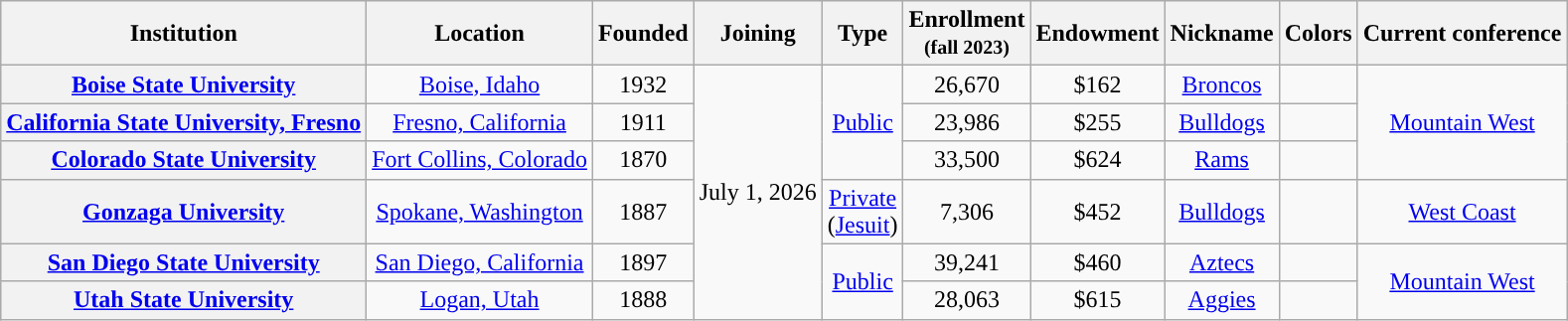<table class="wikitable sortable plainrowheaders" style="text-align:center;">
<tr>
<th>Institution</th>
<th>Location</th>
<th>Founded</th>
<th>Joining</th>
<th>Type</th>
<th>Enrollment<br><small>(fall 2023)</small></th>
<th>Endowment<br></th>
<th>Nickname</th>
<th>Colors</th>
<th>Current conference</th>
</tr>
<tr>
<th scope="row"><strong><a href='#'>Boise State University</a></strong></th>
<td><a href='#'>Boise, Idaho</a></td>
<td>1932</td>
<td rowspan="6">July 1, 2026</td>
<td rowspan="3"><a href='#'>Public</a></td>
<td>26,670</td>
<td>$162</td>
<td><a href='#'>Broncos</a></td>
<td></td>
<td rowspan="3"><a href='#'>Mountain West</a></td>
</tr>
<tr>
<th scope="row"><strong><a href='#'>California State University, Fresno</a></strong></th>
<td><a href='#'>Fresno, California</a></td>
<td>1911</td>
<td>23,986</td>
<td>$255</td>
<td><a href='#'>Bulldogs</a></td>
<td></td>
</tr>
<tr>
<th scope="row"><strong><a href='#'>Colorado State University</a></strong></th>
<td><a href='#'>Fort Collins, Colorado</a></td>
<td>1870</td>
<td>33,500</td>
<td>$624</td>
<td><a href='#'>Rams</a></td>
<td></td>
</tr>
<tr>
<th scope="row"><strong><a href='#'>Gonzaga University</a></strong></th>
<td><a href='#'>Spokane, Washington</a></td>
<td>1887</td>
<td><a href='#'>Private</a><br>(<a href='#'>Jesuit</a>)</td>
<td>7,306</td>
<td>$452</td>
<td><a href='#'>Bulldogs</a></td>
<td>  </td>
<td><a href='#'>West Coast</a></td>
</tr>
<tr>
<th scope="row"><strong><a href='#'>San Diego State University</a></strong></th>
<td><a href='#'>San Diego, California</a></td>
<td>1897</td>
<td rowspan="2"><a href='#'>Public</a></td>
<td>39,241</td>
<td>$460</td>
<td><a href='#'>Aztecs</a></td>
<td></td>
<td rowspan="2"><a href='#'>Mountain West</a></td>
</tr>
<tr>
<th scope="row"><strong><a href='#'>Utah State University</a></strong></th>
<td><a href='#'>Logan, Utah</a></td>
<td>1888</td>
<td>28,063</td>
<td>$615</td>
<td><a href='#'>Aggies</a></td>
<td></td>
</tr>
</table>
